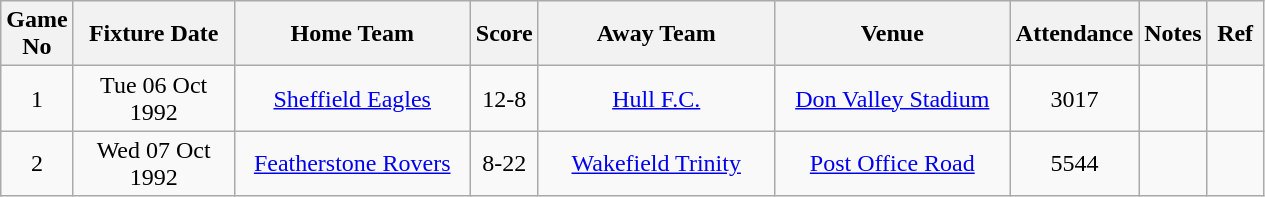<table class="wikitable" style="text-align:center;">
<tr>
<th width=20 abbr="No">Game No</th>
<th width=100 abbr="Date">Fixture Date</th>
<th width=150 abbr="Home Team">Home Team</th>
<th width=20 abbr="Score">Score</th>
<th width=150 abbr="Away Team">Away Team</th>
<th width=150 abbr="Venue">Venue</th>
<th width=30 abbr="Att">Attendance</th>
<th width=20 abbr="Notes">Notes</th>
<th width=30 abbr="Ref">Ref</th>
</tr>
<tr>
<td>1</td>
<td>Tue 06 Oct 1992</td>
<td><a href='#'>Sheffield Eagles</a></td>
<td>12-8</td>
<td><a href='#'>Hull F.C.</a></td>
<td><a href='#'>Don Valley Stadium</a></td>
<td>3017</td>
<td></td>
<td></td>
</tr>
<tr>
<td>2</td>
<td>Wed 07 Oct 1992</td>
<td><a href='#'>Featherstone Rovers</a></td>
<td>8-22</td>
<td><a href='#'>Wakefield Trinity</a></td>
<td><a href='#'>Post Office Road</a></td>
<td>5544</td>
<td></td>
<td></td>
</tr>
</table>
